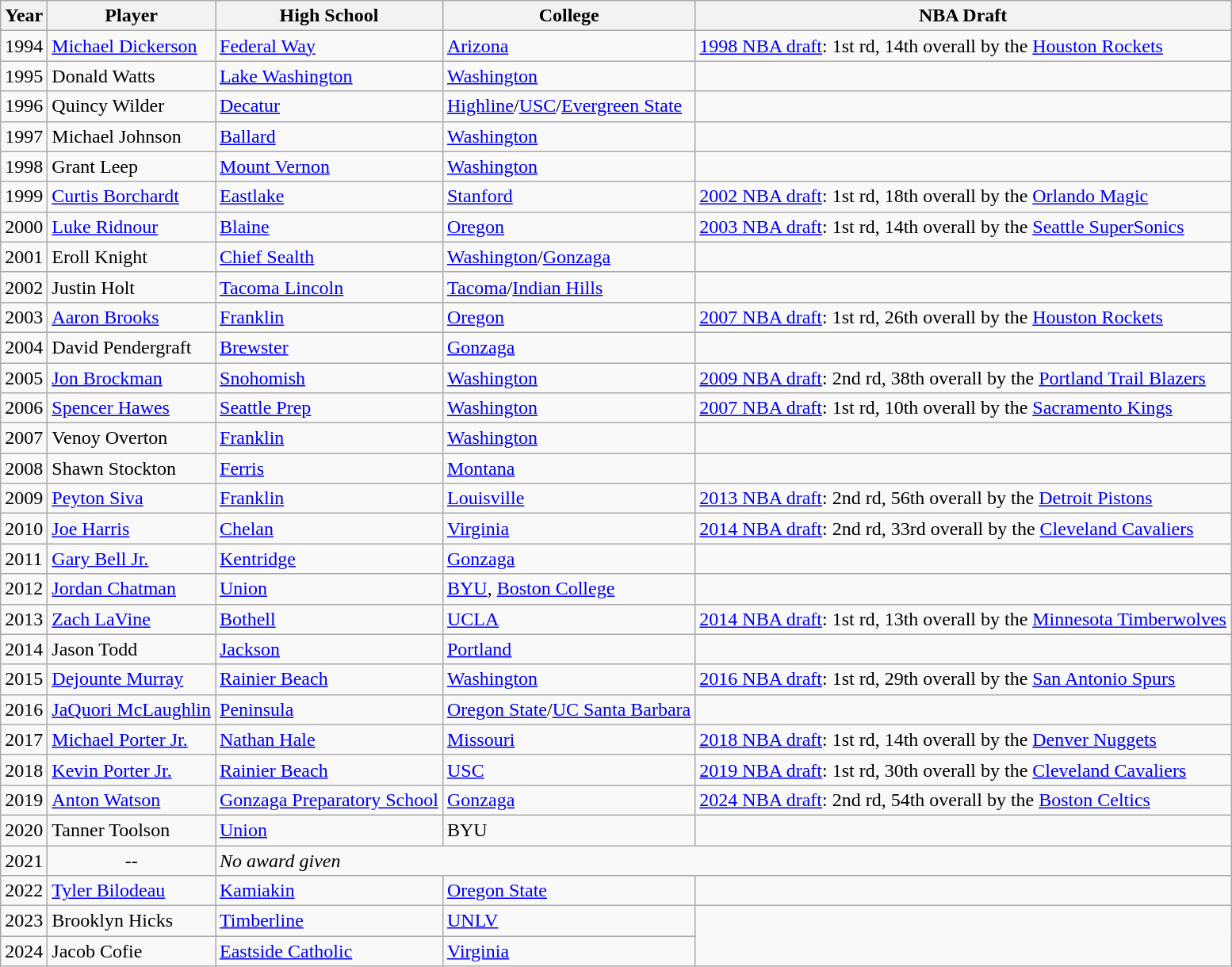<table class="wikitable sortable">
<tr>
<th>Year</th>
<th>Player</th>
<th>High School</th>
<th>College</th>
<th>NBA Draft</th>
</tr>
<tr>
<td>1994</td>
<td><a href='#'>Michael Dickerson</a></td>
<td><a href='#'>Federal Way</a></td>
<td><a href='#'>Arizona</a></td>
<td><a href='#'>1998 NBA draft</a>: 1st rd, 14th overall by the <a href='#'>Houston Rockets</a></td>
</tr>
<tr>
<td>1995</td>
<td>Donald Watts</td>
<td><a href='#'>Lake Washington</a></td>
<td><a href='#'>Washington</a></td>
<td></td>
</tr>
<tr>
<td>1996</td>
<td>Quincy Wilder</td>
<td><a href='#'>Decatur</a></td>
<td><a href='#'>Highline</a>/<a href='#'>USC</a>/<a href='#'>Evergreen State</a></td>
<td></td>
</tr>
<tr>
<td>1997</td>
<td>Michael Johnson</td>
<td><a href='#'>Ballard</a></td>
<td><a href='#'>Washington</a></td>
<td></td>
</tr>
<tr>
<td>1998</td>
<td>Grant Leep</td>
<td><a href='#'>Mount Vernon</a></td>
<td><a href='#'>Washington</a></td>
<td></td>
</tr>
<tr>
<td>1999</td>
<td><a href='#'>Curtis Borchardt</a></td>
<td><a href='#'>Eastlake</a></td>
<td><a href='#'>Stanford</a></td>
<td><a href='#'>2002 NBA draft</a>: 1st rd, 18th overall by the <a href='#'>Orlando Magic</a></td>
</tr>
<tr>
<td>2000</td>
<td><a href='#'>Luke Ridnour</a></td>
<td><a href='#'>Blaine</a></td>
<td><a href='#'>Oregon</a></td>
<td><a href='#'>2003 NBA draft</a>: 1st rd, 14th overall by the <a href='#'>Seattle SuperSonics</a></td>
</tr>
<tr>
<td>2001</td>
<td>Eroll Knight</td>
<td><a href='#'>Chief Sealth</a></td>
<td><a href='#'>Washington</a>/<a href='#'>Gonzaga</a></td>
<td></td>
</tr>
<tr>
<td>2002</td>
<td>Justin Holt</td>
<td><a href='#'>Tacoma Lincoln</a></td>
<td><a href='#'>Tacoma</a>/<a href='#'>Indian Hills</a></td>
<td></td>
</tr>
<tr>
<td>2003</td>
<td><a href='#'>Aaron Brooks</a></td>
<td><a href='#'>Franklin</a></td>
<td><a href='#'>Oregon</a></td>
<td><a href='#'>2007 NBA draft</a>: 1st rd, 26th overall by the <a href='#'>Houston Rockets</a></td>
</tr>
<tr>
<td>2004</td>
<td>David Pendergraft</td>
<td><a href='#'>Brewster</a></td>
<td><a href='#'>Gonzaga</a></td>
<td></td>
</tr>
<tr>
<td>2005</td>
<td><a href='#'>Jon Brockman</a></td>
<td><a href='#'>Snohomish</a></td>
<td><a href='#'>Washington</a></td>
<td><a href='#'>2009 NBA draft</a>: 2nd rd, 38th overall by the <a href='#'>Portland Trail Blazers</a></td>
</tr>
<tr>
<td>2006</td>
<td><a href='#'>Spencer Hawes</a></td>
<td><a href='#'>Seattle Prep</a></td>
<td><a href='#'>Washington</a></td>
<td><a href='#'>2007 NBA draft</a>: 1st rd, 10th overall by the <a href='#'>Sacramento Kings</a></td>
</tr>
<tr>
<td>2007</td>
<td>Venoy Overton</td>
<td><a href='#'>Franklin</a></td>
<td><a href='#'>Washington</a></td>
<td></td>
</tr>
<tr>
<td>2008</td>
<td>Shawn Stockton</td>
<td><a href='#'>Ferris</a></td>
<td><a href='#'>Montana</a></td>
<td></td>
</tr>
<tr>
<td>2009</td>
<td><a href='#'>Peyton Siva</a></td>
<td><a href='#'>Franklin</a></td>
<td><a href='#'>Louisville</a></td>
<td><a href='#'>2013 NBA draft</a>: 2nd rd, 56th overall by the <a href='#'>Detroit Pistons</a></td>
</tr>
<tr>
<td>2010</td>
<td><a href='#'>Joe Harris</a></td>
<td><a href='#'>Chelan</a></td>
<td><a href='#'>Virginia</a></td>
<td><a href='#'>2014 NBA draft</a>: 2nd rd, 33rd overall by the <a href='#'>Cleveland Cavaliers</a></td>
</tr>
<tr>
<td>2011</td>
<td><a href='#'>Gary Bell Jr.</a></td>
<td><a href='#'>Kentridge</a></td>
<td><a href='#'>Gonzaga</a></td>
<td></td>
</tr>
<tr>
<td>2012</td>
<td><a href='#'>Jordan Chatman</a></td>
<td><a href='#'>Union</a></td>
<td><a href='#'>BYU</a>, <a href='#'>Boston College</a></td>
<td></td>
</tr>
<tr>
<td>2013</td>
<td><a href='#'>Zach LaVine</a></td>
<td><a href='#'>Bothell</a></td>
<td><a href='#'>UCLA</a></td>
<td><a href='#'>2014 NBA draft</a>: 1st rd, 13th overall by the <a href='#'>Minnesota Timberwolves</a></td>
</tr>
<tr>
<td>2014</td>
<td>Jason Todd</td>
<td><a href='#'>Jackson</a></td>
<td><a href='#'>Portland</a></td>
<td></td>
</tr>
<tr>
<td>2015</td>
<td><a href='#'>Dejounte Murray</a></td>
<td><a href='#'>Rainier Beach</a></td>
<td><a href='#'>Washington</a></td>
<td><a href='#'>2016 NBA draft</a>: 1st rd, 29th overall by the <a href='#'>San Antonio Spurs</a></td>
</tr>
<tr>
<td>2016</td>
<td><a href='#'>JaQuori McLaughlin</a></td>
<td><a href='#'>Peninsula</a></td>
<td><a href='#'>Oregon State</a>/<a href='#'>UC Santa Barbara</a></td>
<td></td>
</tr>
<tr>
<td>2017</td>
<td><a href='#'>Michael Porter Jr.</a></td>
<td><a href='#'>Nathan Hale</a></td>
<td><a href='#'>Missouri</a></td>
<td><a href='#'>2018 NBA draft</a>: 1st rd, 14th overall by the <a href='#'>Denver Nuggets</a></td>
</tr>
<tr>
<td>2018</td>
<td><a href='#'>Kevin Porter Jr.</a></td>
<td><a href='#'>Rainier Beach</a></td>
<td><a href='#'>USC</a></td>
<td><a href='#'>2019 NBA draft</a>: 1st rd, 30th overall by the <a href='#'>Cleveland Cavaliers</a></td>
</tr>
<tr>
<td>2019</td>
<td><a href='#'>Anton Watson</a></td>
<td><a href='#'>Gonzaga Preparatory School</a></td>
<td><a href='#'>Gonzaga</a></td>
<td><a href='#'>2024 NBA draft</a>: 2nd rd, 54th overall by the <a href='#'>Boston Celtics</a></td>
</tr>
<tr>
<td>2020</td>
<td>Tanner Toolson</td>
<td><a href='#'>Union</a></td>
<td>BYU</td>
<td></td>
</tr>
<tr>
<td>2021</td>
<td align=center>--</td>
<td colspan="3"><em>No award given</em></td>
</tr>
<tr>
<td>2022</td>
<td><a href='#'>Tyler Bilodeau</a></td>
<td><a href='#'>Kamiakin</a></td>
<td><a href='#'>Oregon State</a></td>
<td></td>
</tr>
<tr>
<td>2023</td>
<td>Brooklyn Hicks</td>
<td><a href='#'>Timberline</a></td>
<td><a href='#'>UNLV</a></td>
</tr>
<tr>
<td>2024</td>
<td>Jacob Cofie</td>
<td><a href='#'>Eastside Catholic</a></td>
<td><a href='#'>Virginia</a></td>
</tr>
</table>
